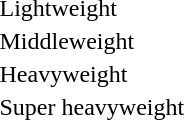<table>
<tr>
<td>Lightweight<br></td>
<td></td>
<td></td>
<td></td>
</tr>
<tr>
<td>Middleweight<br></td>
<td></td>
<td></td>
<td></td>
</tr>
<tr>
<td>Heavyweight<br></td>
<td></td>
<td></td>
<td></td>
</tr>
<tr>
<td>Super heavyweight<br></td>
<td></td>
<td></td>
<td></td>
</tr>
</table>
